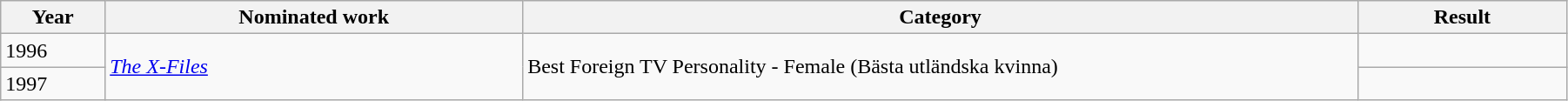<table style="width:95%;" class="wikitable sortable">
<tr>
<th style="width:5%;">Year</th>
<th style="width:20%;">Nominated work</th>
<th style="width:40%;">Category</th>
<th style="width:10%;">Result</th>
</tr>
<tr>
<td>1996</td>
<td rowspan=2><em><a href='#'>The X-Files</a></em></td>
<td rowspan=2>Best Foreign TV Personality - Female (Bästa utländska kvinna)</td>
<td></td>
</tr>
<tr>
<td>1997</td>
<td></td>
</tr>
</table>
